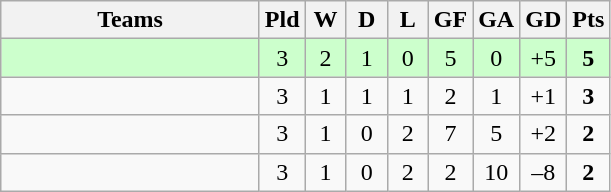<table class="wikitable" style="text-align: center;">
<tr>
<th width=165>Teams</th>
<th width=20>Pld</th>
<th width=20>W</th>
<th width=20>D</th>
<th width=20>L</th>
<th width=20>GF</th>
<th width=20>GA</th>
<th width=20>GD</th>
<th width=20>Pts</th>
</tr>
<tr align=center style="background:#ccffcc;">
<td style="text-align:left;"></td>
<td>3</td>
<td>2</td>
<td>1</td>
<td>0</td>
<td>5</td>
<td>0</td>
<td>+5</td>
<td><strong>5</strong></td>
</tr>
<tr align=center>
<td style="text-align:left;"></td>
<td>3</td>
<td>1</td>
<td>1</td>
<td>1</td>
<td>2</td>
<td>1</td>
<td>+1</td>
<td><strong>3</strong></td>
</tr>
<tr align=center>
<td style="text-align:left;"></td>
<td>3</td>
<td>1</td>
<td>0</td>
<td>2</td>
<td>7</td>
<td>5</td>
<td>+2</td>
<td><strong>2</strong></td>
</tr>
<tr align=center>
<td style="text-align:left;"></td>
<td>3</td>
<td>1</td>
<td>0</td>
<td>2</td>
<td>2</td>
<td>10</td>
<td>–8</td>
<td><strong>2</strong></td>
</tr>
</table>
